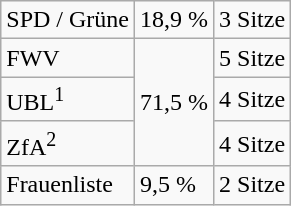<table class="wikitable">
<tr>
<td>SPD / Grüne</td>
<td>18,9 %</td>
<td>3 Sitze</td>
</tr>
<tr>
<td>FWV</td>
<td rowspan="3">71,5 %</td>
<td>5 Sitze</td>
</tr>
<tr>
<td>UBL<sup>1</sup></td>
<td>4 Sitze</td>
</tr>
<tr>
<td>ZfA<sup>2</sup></td>
<td>4 Sitze</td>
</tr>
<tr>
<td>Frauenliste</td>
<td>9,5 %</td>
<td>2 Sitze</td>
</tr>
</table>
